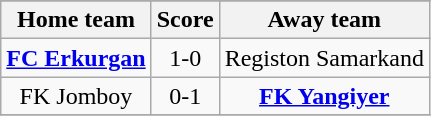<table class="wikitable" style="text-align: center">
<tr>
</tr>
<tr>
<th>Home team</th>
<th>Score</th>
<th>Away team</th>
</tr>
<tr>
<td><strong><a href='#'>FC Erkurgan</a></strong></td>
<td>1-0</td>
<td>Registon Samarkand</td>
</tr>
<tr>
<td>FK Jomboy</td>
<td>0-1</td>
<td><strong><a href='#'>FK Yangiyer</a></strong></td>
</tr>
<tr>
</tr>
</table>
